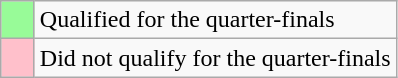<table class="wikitable">
<tr>
<td width=15px bgcolor="#98fb98"></td>
<td>Qualified for the quarter-finals</td>
</tr>
<tr>
<td width=15px bgcolor=pink></td>
<td>Did not qualify for the quarter-finals</td>
</tr>
</table>
